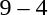<table style="text-align:center">
<tr>
<th width=200></th>
<th width=100></th>
<th width=200></th>
</tr>
<tr>
<td align=right><strong></strong></td>
<td>9 – 4</td>
<td align=left></td>
</tr>
</table>
